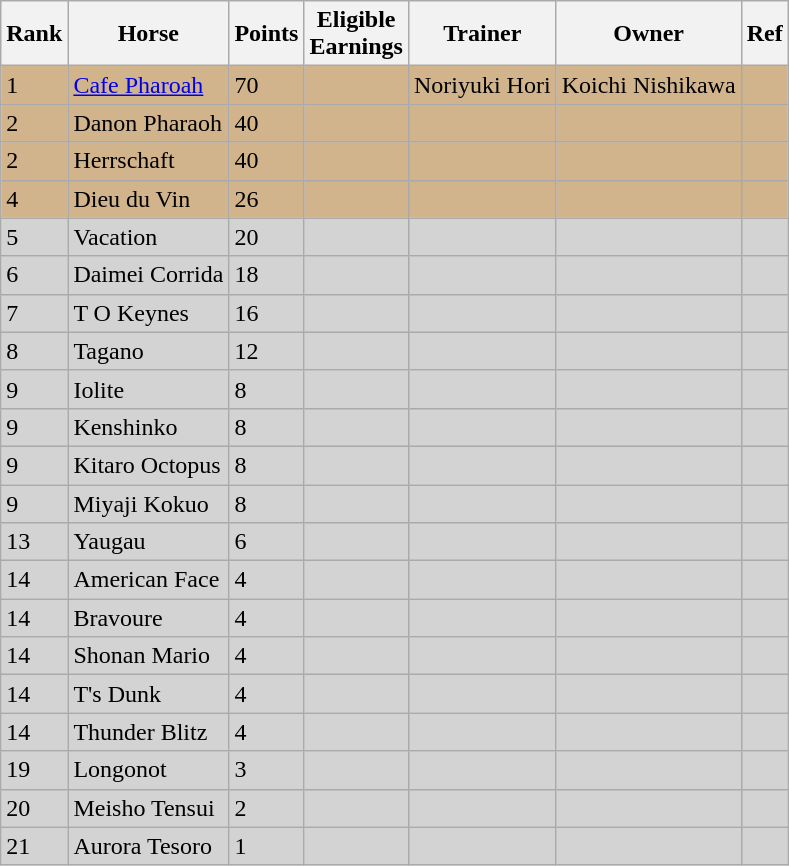<table class="wikitable">
<tr>
<th>Rank</th>
<th>Horse</th>
<th>Points</th>
<th>Eligible<br>Earnings</th>
<th>Trainer</th>
<th>Owner</th>
<th>Ref</th>
</tr>
<tr bgcolor="tan">
<td>1</td>
<td><a href='#'>Cafe Pharoah</a></td>
<td>70</td>
<td></td>
<td>Noriyuki Hori</td>
<td>Koichi Nishikawa</td>
<td></td>
</tr>
<tr bgcolor="tan">
<td>2</td>
<td>Danon Pharaoh</td>
<td>40</td>
<td></td>
<td></td>
<td></td>
<td></td>
</tr>
<tr bgcolor="tan">
<td>2</td>
<td>Herrschaft</td>
<td>40</td>
<td></td>
<td></td>
<td></td>
<td></td>
</tr>
<tr bgcolor="tan">
<td>4</td>
<td>Dieu du Vin</td>
<td>26</td>
<td></td>
<td></td>
<td></td>
<td></td>
</tr>
<tr bgcolor="lightgrey">
<td>5</td>
<td>Vacation</td>
<td>20</td>
<td></td>
<td></td>
<td></td>
<td></td>
</tr>
<tr bgcolor="lightgrey">
<td>6</td>
<td>Daimei Corrida</td>
<td>18</td>
<td></td>
<td></td>
<td></td>
<td></td>
</tr>
<tr bgcolor="lightgray">
<td>7</td>
<td>T O Keynes</td>
<td>16</td>
<td></td>
<td></td>
<td></td>
<td></td>
</tr>
<tr bgcolor="lightgray">
<td>8</td>
<td>Tagano</td>
<td>12</td>
<td></td>
<td></td>
<td></td>
<td></td>
</tr>
<tr bgcolor="lightgray">
<td>9</td>
<td>Iolite</td>
<td>8</td>
<td></td>
<td></td>
<td></td>
<td></td>
</tr>
<tr bgcolor="lightgray">
<td>9</td>
<td>Kenshinko</td>
<td>8</td>
<td></td>
<td></td>
<td></td>
<td></td>
</tr>
<tr bgcolor="lightgray">
<td>9</td>
<td>Kitaro Octopus</td>
<td>8</td>
<td></td>
<td></td>
<td></td>
<td></td>
</tr>
<tr bgcolor="lightgray">
<td>9</td>
<td>Miyaji Kokuo</td>
<td>8</td>
<td></td>
<td></td>
<td></td>
<td></td>
</tr>
<tr bgcolor="lightgray">
<td>13</td>
<td>Yaugau</td>
<td>6</td>
<td></td>
<td></td>
<td></td>
<td></td>
</tr>
<tr bgcolor="lightgray">
<td>14</td>
<td>American Face</td>
<td>4</td>
<td></td>
<td></td>
<td></td>
<td></td>
</tr>
<tr bgcolor="lightgray">
<td>14</td>
<td>Bravoure</td>
<td>4</td>
<td></td>
<td></td>
<td></td>
<td></td>
</tr>
<tr bgcolor="lightgray">
<td>14</td>
<td>Shonan Mario</td>
<td>4</td>
<td></td>
<td></td>
<td></td>
<td></td>
</tr>
<tr bgcolor="lightgray">
<td>14</td>
<td>T's Dunk</td>
<td>4</td>
<td></td>
<td></td>
<td></td>
<td></td>
</tr>
<tr bgcolor="lightgray">
<td>14</td>
<td>Thunder Blitz</td>
<td>4</td>
<td></td>
<td></td>
<td></td>
<td></td>
</tr>
<tr bgcolor="lightgray">
<td>19</td>
<td>Longonot</td>
<td>3</td>
<td></td>
<td></td>
<td></td>
<td></td>
</tr>
<tr bgcolor="lightgray">
<td>20</td>
<td>Meisho Tensui</td>
<td>2</td>
<td></td>
<td></td>
<td></td>
<td></td>
</tr>
<tr bgcolor="lightgray">
<td>21</td>
<td>Aurora Tesoro</td>
<td>1</td>
<td></td>
<td></td>
<td></td>
<td></td>
</tr>
</table>
